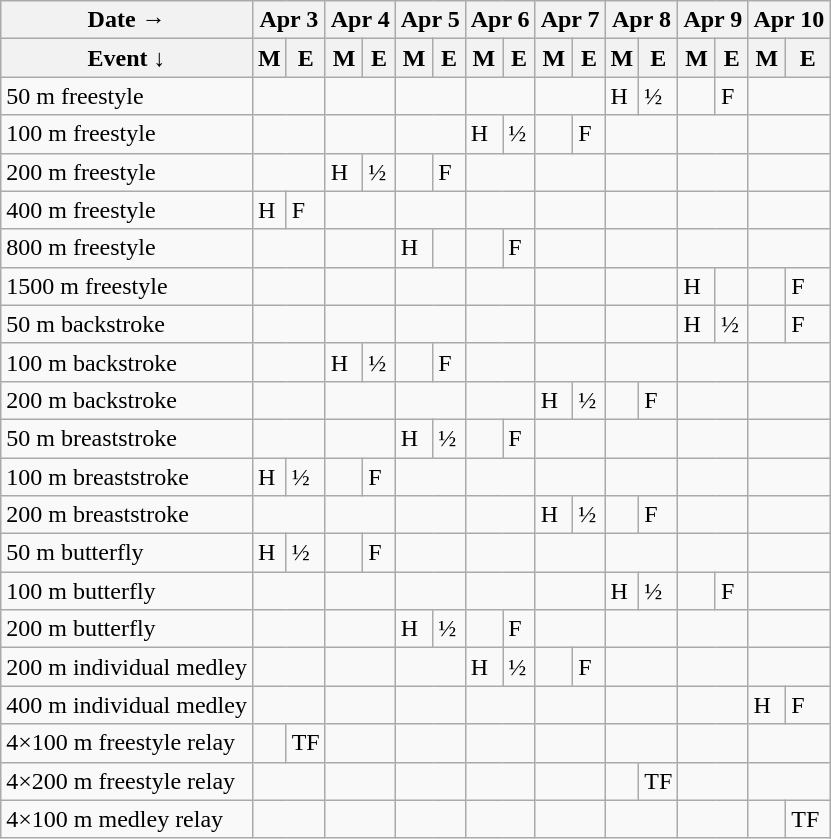<table class="wikitable swimming-schedule floatleft">
<tr>
<th>Date →</th>
<th colspan="2">Apr 3</th>
<th colspan="2">Apr 4</th>
<th colspan="2">Apr 5</th>
<th colspan="2">Apr 6</th>
<th colspan="2">Apr 7</th>
<th colspan="2">Apr 8</th>
<th colspan="2">Apr 9</th>
<th colspan="2">Apr 10</th>
</tr>
<tr>
<th>Event   ↓</th>
<th>M</th>
<th>E</th>
<th>M</th>
<th>E</th>
<th>M</th>
<th>E</th>
<th>M</th>
<th>E</th>
<th>M</th>
<th>E</th>
<th>M</th>
<th>E</th>
<th>M</th>
<th>E</th>
<th>M</th>
<th>E</th>
</tr>
<tr>
<td class="event">50 m freestyle</td>
<td colspan=2></td>
<td colspan=2></td>
<td colspan=2></td>
<td colspan=2></td>
<td colspan=2></td>
<td class="heats">H</td>
<td class="semifinals">½</td>
<td></td>
<td class="final">F</td>
<td colspan=2></td>
</tr>
<tr>
<td class="event">100 m freestyle</td>
<td colspan=2></td>
<td colspan=2></td>
<td colspan=2></td>
<td class="heats">H</td>
<td class="semifinals">½</td>
<td></td>
<td class="final">F</td>
<td colspan=2></td>
<td colspan=2></td>
<td colspan=2></td>
</tr>
<tr>
<td class="event">200 m freestyle</td>
<td colspan=2></td>
<td class="heats">H</td>
<td class="semifinals">½</td>
<td></td>
<td class="final">F</td>
<td colspan=2></td>
<td colspan=2></td>
<td colspan=2></td>
<td colspan=2></td>
<td colspan=2></td>
</tr>
<tr>
<td class="event">400 m freestyle</td>
<td class="heats">H</td>
<td class="final">F</td>
<td colspan=2></td>
<td colspan=2></td>
<td colspan=2></td>
<td colspan=2></td>
<td colspan=2></td>
<td colspan=2></td>
<td colspan=2></td>
</tr>
<tr>
<td class="event">800 m freestyle</td>
<td colspan=2></td>
<td colspan=2></td>
<td class="heats">H</td>
<td></td>
<td></td>
<td class="final">F</td>
<td colspan=2></td>
<td colspan=2></td>
<td colspan=2></td>
<td colspan=2></td>
</tr>
<tr>
<td class="event">1500 m freestyle</td>
<td colspan=2></td>
<td colspan=2></td>
<td colspan=2></td>
<td colspan=2></td>
<td colspan=2></td>
<td colspan=2></td>
<td class="heats">H</td>
<td></td>
<td></td>
<td class="final">F</td>
</tr>
<tr>
<td class="event">50 m backstroke</td>
<td colspan=2></td>
<td colspan=2></td>
<td colspan=2></td>
<td colspan=2></td>
<td colspan=2></td>
<td colspan=2></td>
<td class="heats">H</td>
<td class="semifinals">½</td>
<td></td>
<td class="final">F</td>
</tr>
<tr>
<td class="event">100 m backstroke</td>
<td colspan=2></td>
<td class="heats">H</td>
<td class="semifinals">½</td>
<td></td>
<td class="final">F</td>
<td colspan=2></td>
<td colspan=2></td>
<td colspan=2></td>
<td colspan=2></td>
<td colspan=2></td>
</tr>
<tr>
<td class="event">200 m backstroke</td>
<td colspan=2></td>
<td colspan=2></td>
<td colspan=2></td>
<td colspan=2></td>
<td class="heats">H</td>
<td class="semifinals">½</td>
<td></td>
<td class="final">F</td>
<td colspan=2></td>
<td colspan=2></td>
</tr>
<tr>
<td class="event">50 m breaststroke</td>
<td colspan=2></td>
<td colspan=2></td>
<td class="heats">H</td>
<td class="semifinals">½</td>
<td></td>
<td class="final">F</td>
<td colspan=2></td>
<td colspan=2></td>
<td colspan=2></td>
<td colspan=2></td>
</tr>
<tr>
<td class="event">100 m breaststroke</td>
<td class="heats">H</td>
<td class="semifinals">½</td>
<td></td>
<td class="final">F</td>
<td colspan=2></td>
<td colspan=2></td>
<td colspan=2></td>
<td colspan=2></td>
<td colspan=2></td>
<td colspan=2></td>
</tr>
<tr>
<td class="event">200 m breaststroke</td>
<td colspan=2></td>
<td colspan=2></td>
<td colspan=2></td>
<td colspan=2></td>
<td class="heats">H</td>
<td class="semifinals">½</td>
<td></td>
<td class="final">F</td>
<td colspan=2></td>
<td colspan=2></td>
</tr>
<tr>
<td class="event">50 m butterfly</td>
<td class="heats">H</td>
<td class="semifinals">½</td>
<td></td>
<td class="final">F</td>
<td colspan=2></td>
<td colspan=2></td>
<td colspan=2></td>
<td colspan=2></td>
<td colspan=2></td>
<td colspan=2></td>
</tr>
<tr>
<td class="event">100 m butterfly</td>
<td colspan=2></td>
<td colspan=2></td>
<td colspan=2></td>
<td colspan=2></td>
<td colspan=2></td>
<td class="heats">H</td>
<td class="semifinals">½</td>
<td></td>
<td class="final">F</td>
<td colspan=2></td>
</tr>
<tr>
<td class="event">200 m butterfly</td>
<td colspan=2></td>
<td colspan=2></td>
<td class="heats">H</td>
<td class="semifinals">½</td>
<td></td>
<td class="final">F</td>
<td colspan=2></td>
<td colspan=2></td>
<td colspan=2></td>
<td colspan=2></td>
</tr>
<tr>
<td class="event">200 m individual medley</td>
<td colspan=2></td>
<td colspan=2></td>
<td colspan=2></td>
<td class="heats">H</td>
<td class="semifinals">½</td>
<td></td>
<td class="final">F</td>
<td colspan=2></td>
<td colspan=2></td>
<td colspan=2></td>
</tr>
<tr>
<td class="event">400 m individual medley</td>
<td colspan=2></td>
<td colspan=2></td>
<td colspan=2></td>
<td colspan=2></td>
<td colspan=2></td>
<td colspan=2></td>
<td colspan=2></td>
<td class="heats">H</td>
<td class="final">F</td>
</tr>
<tr>
<td class="event">4×100 m freestyle relay</td>
<td></td>
<td class="timed-final">TF</td>
<td colspan=2></td>
<td colspan=2></td>
<td colspan=2></td>
<td colspan=2></td>
<td colspan=2></td>
<td colspan=2></td>
<td colspan=2></td>
</tr>
<tr>
<td class="event">4×200 m freestyle relay</td>
<td colspan=2></td>
<td colspan=2></td>
<td colspan=2></td>
<td colspan=2></td>
<td colspan=2></td>
<td></td>
<td class="timed-final">TF</td>
<td colspan=2></td>
<td colspan=2></td>
</tr>
<tr>
<td class="event">4×100 m medley relay</td>
<td colspan=2></td>
<td colspan=2></td>
<td colspan=2></td>
<td colspan=2></td>
<td colspan=2></td>
<td colspan=2></td>
<td colspan=2></td>
<td></td>
<td class="timed-final">TF</td>
</tr>
</table>
